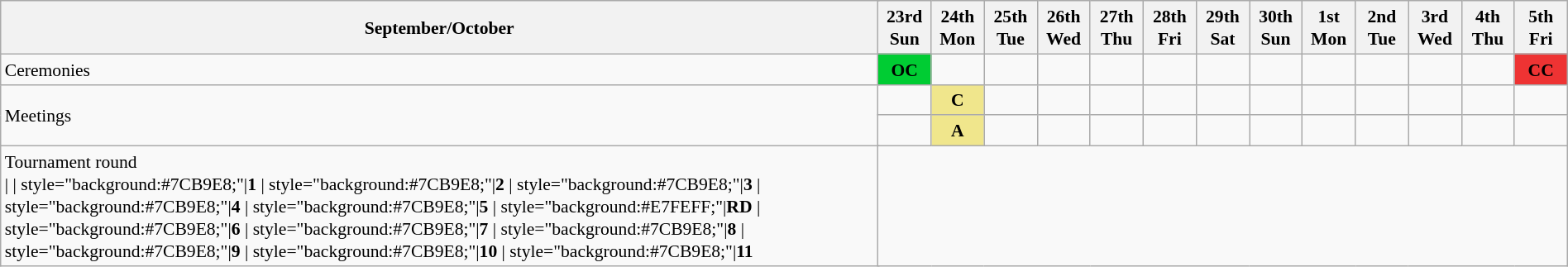<table class="wikitable" style="margin:0.9em auto; font-size:90%; line-height:1.25em;">
<tr>
<th colspan=2>September/October</th>
<th style="width:2.5em">23rd<br>Sun</th>
<th style="width:2.5em">24th<br>Mon</th>
<th style="width:2.5em">25th<br>Tue</th>
<th style="width:2.5em">26th<br>Wed</th>
<th style="width:2.5em">27th<br>Thu</th>
<th style="width:2.5em">28th<br>Fri</th>
<th style="width:2.5em">29th<br>Sat</th>
<th style="width:2.5em">30th<br>Sun</th>
<th style="width:2.5em">1st<br>Mon</th>
<th style="width:2.5em">2nd<br>Tue</th>
<th style="width:2.5em">3rd<br>Wed</th>
<th style="width:2.5em">4th<br>Thu</th>
<th style="width:2.5em">5th<br>Fri</th>
</tr>
<tr>
<td colspan="2" style="text-align:left;">Ceremonies</td>
<td style="background:#0c3; text-align:center;"><strong>OC</strong></td>
<td></td>
<td></td>
<td></td>
<td></td>
<td></td>
<td></td>
<td></td>
<td></td>
<td></td>
<td></td>
<td></td>
<td style="background:#e33; text-align:center;"><strong>CC</strong></td>
</tr>
<tr style="text-align:center;">
<td colspan="2" rowspan="2" style="text-align:left;">Meetings</td>
<td></td>
<td style="background:khaki; text-align:center;"><strong>C</strong></td>
<td></td>
<td></td>
<td></td>
<td></td>
<td></td>
<td></td>
<td></td>
<td></td>
<td></td>
<td></td>
<td></td>
</tr>
<tr>
<td></td>
<td style="background:khaki; text-align:center;"><strong>A</strong></td>
<td></td>
<td></td>
<td></td>
<td></td>
<td></td>
<td></td>
<td></td>
<td></td>
<td></td>
<td></td>
<td></td>
</tr>
<tr style="text-align:center;">
<td colspan="2" style="text-align:left;">Tournament round<br>| 
| style="background:#7CB9E8;"|<strong>1</strong>
| style="background:#7CB9E8;"|<strong>2</strong>
| style="background:#7CB9E8;"|<strong>3</strong>
| style="background:#7CB9E8;"|<strong>4</strong>
| style="background:#7CB9E8;"|<strong>5</strong>
| style="background:#E7FEFF;"|<strong>RD</strong>
| style="background:#7CB9E8;"|<strong>6</strong>
| style="background:#7CB9E8;"|<strong>7</strong>
| style="background:#7CB9E8;"|<strong>8</strong>
| style="background:#7CB9E8;"|<strong>9</strong>
| style="background:#7CB9E8;"|<strong>10</strong>
| style="background:#7CB9E8;"|<strong>11</strong></td>
</tr>
</table>
